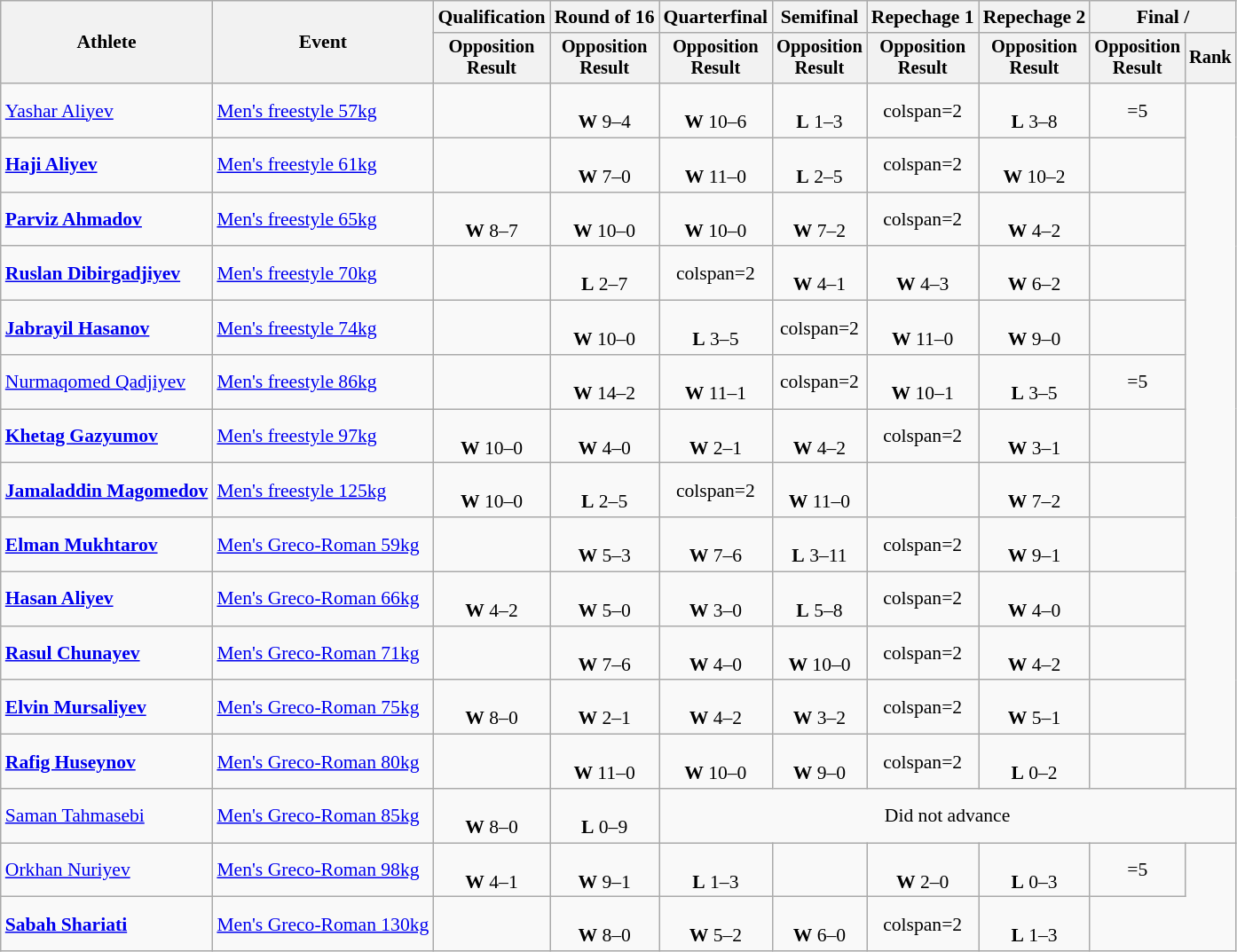<table class="wikitable" style="font-size:90%">
<tr>
<th rowspan="2">Athlete</th>
<th rowspan="2">Event</th>
<th>Qualification</th>
<th>Round of 16</th>
<th>Quarterfinal</th>
<th>Semifinal</th>
<th>Repechage 1</th>
<th>Repechage 2</th>
<th colspan=2>Final / </th>
</tr>
<tr style="font-size: 95%">
<th>Opposition<br>Result</th>
<th>Opposition<br>Result</th>
<th>Opposition<br>Result</th>
<th>Opposition<br>Result</th>
<th>Opposition<br>Result</th>
<th>Opposition<br>Result</th>
<th>Opposition<br>Result</th>
<th>Rank</th>
</tr>
<tr align=center>
<td align=left><a href='#'>Yashar Aliyev</a></td>
<td align=left><a href='#'>Men's freestyle 57kg</a></td>
<td></td>
<td><br><strong>W</strong> 9–4</td>
<td><br><strong>W</strong> 10–6</td>
<td><br><strong>L</strong> 1–3</td>
<td>colspan=2 </td>
<td><br><strong>L</strong> 3–8</td>
<td>=5</td>
</tr>
<tr align=center>
<td align=left><strong><a href='#'>Haji Aliyev</a></strong></td>
<td align=left><a href='#'>Men's freestyle 61kg</a></td>
<td></td>
<td><br><strong>W</strong> 7–0</td>
<td><br><strong>W</strong> 11–0</td>
<td><br><strong>L</strong> 2–5</td>
<td>colspan=2 </td>
<td><br><strong>W</strong> 10–2</td>
<td></td>
</tr>
<tr align=center>
<td align=left><strong><a href='#'>Parviz Ahmadov</a></strong></td>
<td align=left><a href='#'>Men's freestyle 65kg</a></td>
<td><br><strong>W</strong> 8–7</td>
<td><br><strong>W</strong> 10–0</td>
<td><br><strong>W</strong> 10–0</td>
<td><br><strong>W</strong> 7–2</td>
<td>colspan=2 </td>
<td><br><strong>W</strong> 4–2</td>
<td></td>
</tr>
<tr align=center>
<td align=left><strong><a href='#'>Ruslan Dibirgadjiyev</a></strong></td>
<td align=left><a href='#'>Men's freestyle 70kg</a></td>
<td></td>
<td><br><strong>L</strong> 2–7</td>
<td>colspan=2</td>
<td><br><strong>W</strong> 4–1</td>
<td><br><strong>W</strong> 4–3</td>
<td><br><strong>W</strong> 6–2</td>
<td></td>
</tr>
<tr align=center>
<td align=left><strong><a href='#'>Jabrayil Hasanov</a></strong></td>
<td align=left><a href='#'>Men's freestyle 74kg</a></td>
<td></td>
<td><br><strong>W</strong> 10–0</td>
<td><br><strong>L</strong> 3–5</td>
<td>colspan=2 </td>
<td><br><strong>W</strong> 11–0</td>
<td><br><strong>W</strong> 9–0</td>
<td></td>
</tr>
<tr align=center>
<td align=left><a href='#'>Nurmaqomed Qadjiyev</a></td>
<td align=left><a href='#'>Men's freestyle 86kg</a></td>
<td></td>
<td><br><strong>W</strong> 14–2</td>
<td><br><strong>W</strong> 11–1</td>
<td>colspan=2 </td>
<td><br><strong>W</strong> 10–1</td>
<td><br><strong>L</strong> 3–5</td>
<td>=5</td>
</tr>
<tr align=center>
<td align=left><strong><a href='#'>Khetag Gazyumov</a></strong></td>
<td align=left><a href='#'>Men's freestyle 97kg</a></td>
<td><br><strong>W</strong> 10–0</td>
<td><br><strong>W</strong> 4–0</td>
<td><br><strong>W</strong> 2–1</td>
<td><br><strong>W</strong> 4–2</td>
<td>colspan=2 </td>
<td><br><strong>W</strong> 3–1</td>
<td></td>
</tr>
<tr align=center>
<td align=left><strong><a href='#'>Jamaladdin Magomedov</a></strong></td>
<td align=left><a href='#'>Men's freestyle 125kg</a></td>
<td><br><strong>W</strong> 10–0</td>
<td><br><strong>L</strong> 2–5</td>
<td>colspan=2 </td>
<td><br><strong>W</strong> 11–0</td>
<td></td>
<td><br><strong>W</strong> 7–2</td>
<td></td>
</tr>
<tr align=center>
<td align=left><strong><a href='#'>Elman Mukhtarov</a></strong></td>
<td align=left><a href='#'>Men's Greco-Roman 59kg</a></td>
<td></td>
<td><br><strong>W</strong> 5–3</td>
<td><br><strong>W</strong> 7–6</td>
<td><br><strong>L</strong> 3–11</td>
<td>colspan=2 </td>
<td><br><strong>W</strong> 9–1</td>
<td></td>
</tr>
<tr align=center>
<td align=left><strong><a href='#'>Hasan Aliyev</a></strong></td>
<td align=left><a href='#'>Men's Greco-Roman 66kg</a></td>
<td><br><strong>W</strong> 4–2</td>
<td><br><strong>W</strong> 5–0</td>
<td><br><strong>W</strong> 3–0</td>
<td><br><strong>L</strong> 5–8</td>
<td>colspan=2 </td>
<td><br><strong>W</strong> 4–0</td>
<td></td>
</tr>
<tr align=center>
<td align=left><strong><a href='#'>Rasul Chunayev</a></strong></td>
<td align=left><a href='#'>Men's Greco-Roman 71kg</a></td>
<td></td>
<td><br><strong>W</strong> 7–6</td>
<td><br><strong>W</strong> 4–0</td>
<td><br><strong>W</strong> 10–0</td>
<td>colspan=2 </td>
<td><br><strong>W</strong> 4–2</td>
<td></td>
</tr>
<tr align=center>
<td align=left><strong><a href='#'>Elvin Mursaliyev</a></strong></td>
<td align=left><a href='#'>Men's Greco-Roman 75kg</a></td>
<td><br><strong>W</strong> 8–0</td>
<td><br><strong>W</strong> 2–1</td>
<td><br><strong>W</strong> 4–2</td>
<td><br><strong>W</strong> 3–2</td>
<td>colspan=2 </td>
<td><br><strong>W</strong> 5–1</td>
<td></td>
</tr>
<tr align=center>
<td align=left><strong><a href='#'>Rafig Huseynov</a></strong></td>
<td align=left><a href='#'>Men's Greco-Roman 80kg</a></td>
<td></td>
<td><br><strong>W</strong> 11–0</td>
<td><br><strong>W</strong> 10–0</td>
<td><br><strong>W</strong> 9–0</td>
<td>colspan=2 </td>
<td><br><strong>L</strong> 0–2</td>
<td></td>
</tr>
<tr align=center>
<td align=left><a href='#'>Saman Tahmasebi</a></td>
<td align=left><a href='#'>Men's Greco-Roman 85kg</a></td>
<td><br><strong>W</strong> 8–0</td>
<td><br><strong>L</strong> 0–9</td>
<td colspan=6>Did not advance</td>
</tr>
<tr align=center>
<td align=left><a href='#'>Orkhan Nuriyev</a></td>
<td align=left><a href='#'>Men's Greco-Roman 98kg</a></td>
<td><br><strong>W</strong> 4–1</td>
<td><br><strong>W</strong> 9–1</td>
<td><br><strong>L</strong> 1–3</td>
<td></td>
<td><br><strong>W</strong> 2–0</td>
<td><br><strong>L</strong> 0–3</td>
<td>=5</td>
</tr>
<tr align=center>
<td align=left><strong><a href='#'>Sabah Shariati</a></strong></td>
<td align=left><a href='#'>Men's Greco-Roman 130kg</a></td>
<td></td>
<td><br><strong>W</strong> 8–0</td>
<td><br><strong>W</strong> 5–2</td>
<td><br><strong>W</strong> 6–0</td>
<td>colspan=2 </td>
<td><br><strong>L</strong> 1–3</td>
</tr>
</table>
